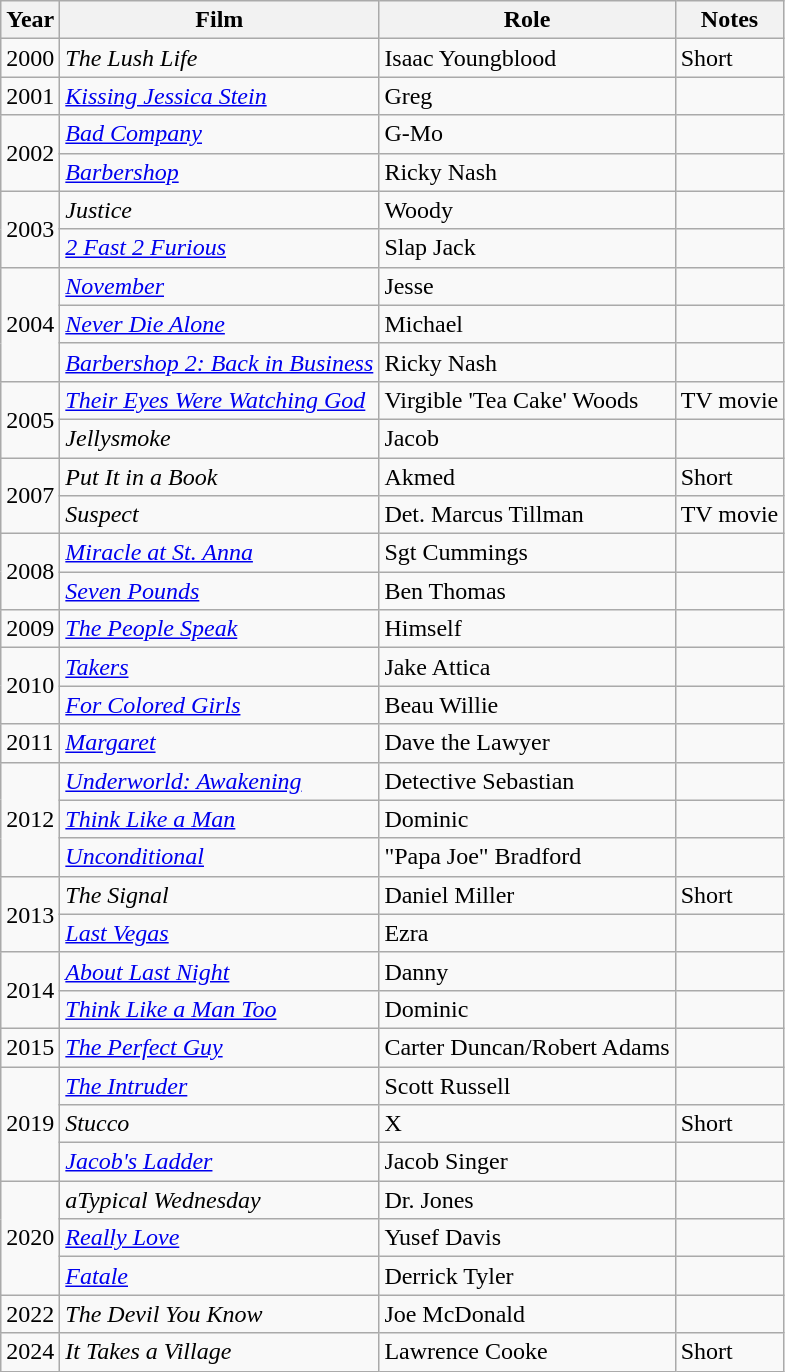<table class="wikitable sortable">
<tr>
<th>Year</th>
<th>Film</th>
<th>Role</th>
<th>Notes</th>
</tr>
<tr>
<td>2000</td>
<td><em>The Lush Life</em></td>
<td>Isaac Youngblood</td>
<td>Short</td>
</tr>
<tr>
<td>2001</td>
<td><em><a href='#'>Kissing Jessica Stein</a></em></td>
<td>Greg</td>
<td></td>
</tr>
<tr>
<td rowspan="2">2002</td>
<td><em><a href='#'>Bad Company</a></em></td>
<td>G-Mo</td>
<td></td>
</tr>
<tr>
<td><em><a href='#'>Barbershop</a></em></td>
<td>Ricky Nash</td>
<td></td>
</tr>
<tr>
<td rowspan="2">2003</td>
<td><em>Justice</em></td>
<td>Woody</td>
<td></td>
</tr>
<tr>
<td><em><a href='#'>2 Fast 2 Furious</a></em></td>
<td>Slap Jack</td>
<td></td>
</tr>
<tr>
<td rowspan="3">2004</td>
<td><em><a href='#'>November</a></em></td>
<td>Jesse</td>
<td></td>
</tr>
<tr>
<td><em><a href='#'>Never Die Alone</a></em></td>
<td>Michael</td>
<td></td>
</tr>
<tr>
<td><em><a href='#'>Barbershop 2: Back in Business</a></em></td>
<td>Ricky Nash</td>
<td></td>
</tr>
<tr>
<td rowspan="2">2005</td>
<td><em><a href='#'>Their Eyes Were Watching God</a></em></td>
<td>Virgible 'Tea Cake' Woods</td>
<td>TV movie</td>
</tr>
<tr>
<td><em>Jellysmoke</em></td>
<td>Jacob</td>
<td></td>
</tr>
<tr>
<td rowspan="2">2007</td>
<td><em>Put It in a Book</em></td>
<td>Akmed</td>
<td>Short</td>
</tr>
<tr>
<td><em>Suspect</em></td>
<td>Det. Marcus Tillman</td>
<td>TV movie</td>
</tr>
<tr>
<td rowspan="2">2008</td>
<td><em><a href='#'>Miracle at St. Anna</a></em></td>
<td>Sgt Cummings</td>
<td></td>
</tr>
<tr>
<td><em><a href='#'>Seven Pounds</a></em></td>
<td>Ben Thomas</td>
<td></td>
</tr>
<tr>
<td>2009</td>
<td><em><a href='#'>The People Speak</a></em></td>
<td>Himself</td>
<td></td>
</tr>
<tr>
<td rowspan="2">2010</td>
<td><em><a href='#'>Takers</a></em></td>
<td>Jake Attica</td>
<td></td>
</tr>
<tr>
<td><em><a href='#'>For Colored Girls</a></em></td>
<td>Beau Willie</td>
<td></td>
</tr>
<tr>
<td>2011</td>
<td><em><a href='#'>Margaret</a></em></td>
<td>Dave the Lawyer</td>
<td></td>
</tr>
<tr>
<td rowspan="3">2012</td>
<td><em><a href='#'>Underworld: Awakening</a></em></td>
<td>Detective Sebastian</td>
<td></td>
</tr>
<tr>
<td><em><a href='#'>Think Like a Man</a></em></td>
<td>Dominic</td>
<td></td>
</tr>
<tr>
<td><em><a href='#'>Unconditional</a></em></td>
<td>"Papa Joe" Bradford</td>
<td></td>
</tr>
<tr>
<td rowspan="2">2013</td>
<td><em>The Signal</em></td>
<td>Daniel Miller</td>
<td>Short</td>
</tr>
<tr>
<td><em><a href='#'>Last Vegas</a></em></td>
<td>Ezra</td>
<td></td>
</tr>
<tr>
<td rowspan="2">2014</td>
<td><em><a href='#'>About Last Night</a></em></td>
<td>Danny</td>
<td></td>
</tr>
<tr>
<td><em><a href='#'>Think Like a Man Too</a></em></td>
<td>Dominic</td>
<td></td>
</tr>
<tr>
<td>2015</td>
<td><em><a href='#'>The Perfect Guy</a></em></td>
<td>Carter Duncan/Robert Adams</td>
<td></td>
</tr>
<tr>
<td rowspan="3">2019</td>
<td><em><a href='#'>The Intruder</a></em></td>
<td>Scott Russell</td>
<td></td>
</tr>
<tr>
<td><em>Stucco</em></td>
<td>X</td>
<td>Short</td>
</tr>
<tr>
<td><em><a href='#'>Jacob's Ladder</a></em></td>
<td>Jacob Singer</td>
<td></td>
</tr>
<tr>
<td rowspan="3">2020</td>
<td><em>aTypical Wednesday</em></td>
<td>Dr. Jones</td>
<td></td>
</tr>
<tr>
<td><em><a href='#'>Really Love</a></em></td>
<td>Yusef Davis</td>
<td></td>
</tr>
<tr>
<td><em><a href='#'>Fatale</a></em></td>
<td>Derrick Tyler</td>
<td></td>
</tr>
<tr>
<td>2022</td>
<td><em>The Devil You Know</em></td>
<td>Joe McDonald</td>
<td></td>
</tr>
<tr>
<td>2024</td>
<td><em>It Takes a Village</em></td>
<td>Lawrence Cooke</td>
<td>Short</td>
</tr>
</table>
